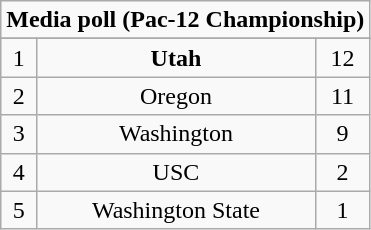<table class="wikitable">
<tr align="center">
<td align="center" Colspan="3"><strong>Media poll (Pac-12 Championship)</strong></td>
</tr>
<tr align="center">
</tr>
<tr align="center">
<td>1</td>
<td><strong>Utah</strong></td>
<td>12</td>
</tr>
<tr align="center">
<td>2</td>
<td>Oregon</td>
<td>11</td>
</tr>
<tr align="center">
<td>3</td>
<td>Washington</td>
<td>9</td>
</tr>
<tr align="center">
<td>4</td>
<td>USC</td>
<td>2</td>
</tr>
<tr align="center">
<td>5</td>
<td>Washington State</td>
<td>1</td>
</tr>
</table>
